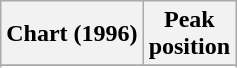<table class="wikitable sortable plainrowheaders" style="text-align:center">
<tr>
<th scope="col">Chart (1996)</th>
<th scope="col">Peak<br>position</th>
</tr>
<tr>
</tr>
<tr>
</tr>
<tr>
</tr>
<tr>
</tr>
<tr>
</tr>
</table>
